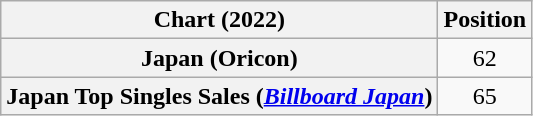<table class="wikitable plainrowheaders" style="text-align:center">
<tr>
<th scope="col">Chart (2022)</th>
<th scope="col">Position</th>
</tr>
<tr>
<th scope="row">Japan (Oricon)</th>
<td>62</td>
</tr>
<tr>
<th scope="row">Japan Top Singles Sales (<em><a href='#'>Billboard Japan</a></em>)</th>
<td>65</td>
</tr>
</table>
